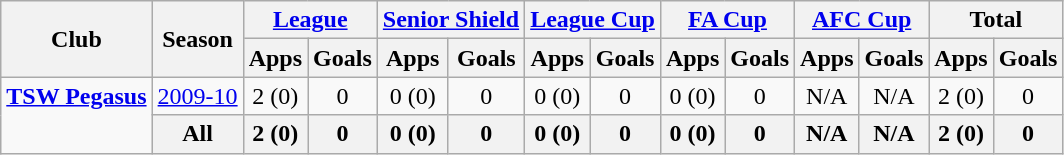<table class="wikitable" style="text-align: center;">
<tr>
<th rowspan="2">Club</th>
<th rowspan="2">Season</th>
<th colspan="2"><a href='#'>League</a></th>
<th colspan="2"><a href='#'>Senior Shield</a></th>
<th colspan="2"><a href='#'>League Cup</a></th>
<th colspan="2"><a href='#'>FA Cup</a></th>
<th colspan="2"><a href='#'>AFC Cup</a></th>
<th colspan="2">Total</th>
</tr>
<tr>
<th>Apps</th>
<th>Goals</th>
<th>Apps</th>
<th>Goals</th>
<th>Apps</th>
<th>Goals</th>
<th>Apps</th>
<th>Goals</th>
<th>Apps</th>
<th>Goals</th>
<th>Apps</th>
<th>Goals</th>
</tr>
<tr>
<td rowspan="6" valign="top"><strong><a href='#'>TSW Pegasus</a></strong></td>
<td><a href='#'>2009-10</a></td>
<td>2 (0)</td>
<td>0</td>
<td>0 (0)</td>
<td>0</td>
<td>0 (0)</td>
<td>0</td>
<td>0 (0)</td>
<td>0</td>
<td>N/A</td>
<td>N/A</td>
<td>2 (0)</td>
<td>0</td>
</tr>
<tr>
<th>All</th>
<th>2 (0)</th>
<th>0</th>
<th>0 (0)</th>
<th>0</th>
<th>0 (0)</th>
<th>0</th>
<th>0 (0)</th>
<th>0</th>
<th>N/A</th>
<th>N/A</th>
<th>2 (0)</th>
<th>0</th>
</tr>
</table>
